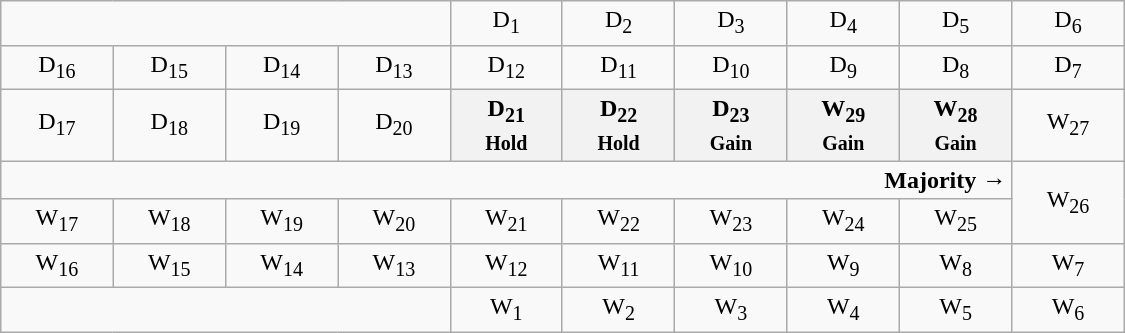<table class="wikitable" style="text-align:center" width=750px>
<tr>
<td colspan=4></td>
<td>D<sub>1</sub></td>
<td>D<sub>2</sub></td>
<td>D<sub>3</sub></td>
<td>D<sub>4</sub></td>
<td>D<sub>5</sub></td>
<td>D<sub>6</sub></td>
</tr>
<tr>
<td width=50px >D<sub>16</sub></td>
<td width=50px >D<sub>15</sub></td>
<td width=50px >D<sub>14</sub></td>
<td width=50px >D<sub>13</sub></td>
<td width=50px >D<sub>12</sub></td>
<td width=50px >D<sub>11</sub></td>
<td width=50px >D<sub>10</sub></td>
<td width=50px >D<sub>9</sub></td>
<td width=50px >D<sub>8</sub></td>
<td width=50px >D<sub>7</sub></td>
</tr>
<tr>
<td>D<sub>17</sub></td>
<td>D<sub>18</sub></td>
<td>D<sub>19</sub></td>
<td>D<sub>20</sub></td>
<th>D<sub>21</sub><br><small>Hold</small></th>
<th>D<sub>22</sub><br><small>Hold</small></th>
<th>D<sub>23</sub><br><small>Gain</small></th>
<th>W<sub>29</sub><br><small>Gain</small></th>
<th>W<sub>28</sub><br><small>Gain</small></th>
<td>W<sub>27</sub></td>
</tr>
<tr>
<td colspan=9 align=right><strong>Majority →</strong></td>
<td rowspan=2 >W<sub>26</sub></td>
</tr>
<tr>
<td>W<sub>17</sub></td>
<td>W<sub>18</sub></td>
<td>W<sub>19</sub></td>
<td>W<sub>20</sub></td>
<td>W<sub>21</sub></td>
<td>W<sub>22</sub></td>
<td>W<sub>23</sub></td>
<td>W<sub>24</sub></td>
<td>W<sub>25</sub></td>
</tr>
<tr>
<td>W<sub>16</sub></td>
<td>W<sub>15</sub></td>
<td>W<sub>14</sub></td>
<td>W<sub>13</sub></td>
<td>W<sub>12</sub></td>
<td>W<sub>11</sub></td>
<td>W<sub>10</sub></td>
<td>W<sub>9</sub></td>
<td>W<sub>8</sub></td>
<td>W<sub>7</sub></td>
</tr>
<tr>
<td colspan=4></td>
<td>W<sub>1</sub></td>
<td>W<sub>2</sub></td>
<td>W<sub>3</sub></td>
<td>W<sub>4</sub></td>
<td>W<sub>5</sub></td>
<td>W<sub>6</sub></td>
</tr>
</table>
